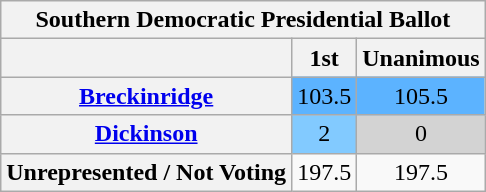<table class="wikitable sortable" style="text-align:center">
<tr>
<th colspan="3"><strong>Southern Democratic Presidential Ballot</strong></th>
</tr>
<tr>
<th></th>
<th>1st</th>
<th>Unanimous</th>
</tr>
<tr>
<th><a href='#'>Breckinridge</a></th>
<td style="background:#5cb3ff">103.5</td>
<td style="background:#5cb3ff">105.5</td>
</tr>
<tr>
<th><a href='#'>Dickinson</a></th>
<td style="background:#82caff">2</td>
<td style="background:#d3d3d3">0</td>
</tr>
<tr>
<th>Unrepresented / Not Voting</th>
<td>197.5</td>
<td>197.5</td>
</tr>
</table>
